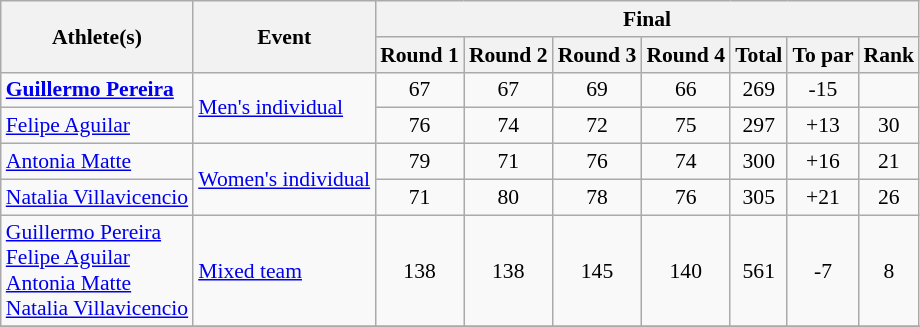<table class="wikitable" border="1" style="font-size:90%;text-align:center">
<tr>
<th rowspan=2>Athlete(s)</th>
<th rowspan=2>Event</th>
<th colspan=7>Final</th>
</tr>
<tr>
<th>Round 1</th>
<th>Round 2</th>
<th>Round 3</th>
<th>Round 4</th>
<th>Total</th>
<th>To par</th>
<th>Rank</th>
</tr>
<tr>
<td align=left><strong><a href='#'>Guillermo Pereira</a></strong></td>
<td align=left rowspan=2><a href='#'>Men's individual</a></td>
<td>67</td>
<td>67</td>
<td>69</td>
<td>66</td>
<td>269</td>
<td>-15</td>
<td></td>
</tr>
<tr>
<td align=left><a href='#'>Felipe Aguilar</a></td>
<td>76</td>
<td>74</td>
<td>72</td>
<td>75</td>
<td>297</td>
<td>+13</td>
<td>30</td>
</tr>
<tr>
<td align=left><a href='#'>Antonia Matte</a></td>
<td align=left rowspan=2><a href='#'>Women's individual</a></td>
<td>79</td>
<td>71</td>
<td>76</td>
<td>74</td>
<td>300</td>
<td>+16</td>
<td>21</td>
</tr>
<tr>
<td align=left><a href='#'>Natalia Villavicencio</a></td>
<td>71</td>
<td>80</td>
<td>78</td>
<td>76</td>
<td>305</td>
<td>+21</td>
<td>26</td>
</tr>
<tr>
<td align=left><a href='#'>Guillermo Pereira</a><br><a href='#'>Felipe Aguilar</a><br><a href='#'>Antonia Matte</a><br><a href='#'>Natalia Villavicencio</a></td>
<td align=left><a href='#'>Mixed team</a></td>
<td>138</td>
<td>138</td>
<td>145</td>
<td>140</td>
<td>561</td>
<td>-7</td>
<td>8</td>
</tr>
<tr>
</tr>
</table>
